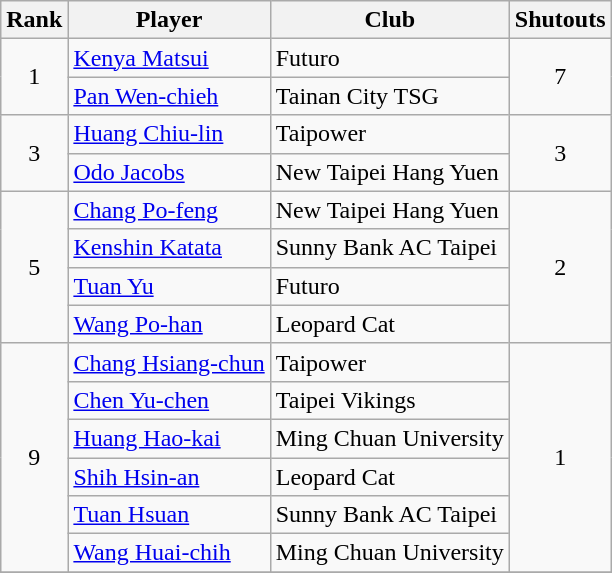<table class="wikitable" style="text-align:center">
<tr>
<th>Rank</th>
<th>Player</th>
<th>Club</th>
<th>Shutouts</th>
</tr>
<tr>
<td rowspan=2>1</td>
<td align="left"> <a href='#'>Kenya Matsui</a></td>
<td align="left">Futuro</td>
<td rowspan=2>7</td>
</tr>
<tr>
<td align="left"> <a href='#'>Pan Wen-chieh</a></td>
<td align="left">Tainan City TSG</td>
</tr>
<tr>
<td rowspan=2>3</td>
<td align="left"> <a href='#'>Huang Chiu-lin</a></td>
<td align="left">Taipower</td>
<td rowspan=2>3</td>
</tr>
<tr>
<td align="left"> <a href='#'>Odo Jacobs</a></td>
<td align="left">New Taipei Hang Yuen</td>
</tr>
<tr>
<td rowspan=4>5</td>
<td align="left"> <a href='#'>Chang Po-feng</a></td>
<td align="left">New Taipei Hang Yuen</td>
<td rowspan=4>2</td>
</tr>
<tr>
<td align="left"> <a href='#'>Kenshin Katata</a></td>
<td align="left">Sunny Bank AC Taipei</td>
</tr>
<tr>
<td align="left"> <a href='#'>Tuan Yu</a></td>
<td align="left">Futuro</td>
</tr>
<tr>
<td align="left"> <a href='#'>Wang Po-han</a></td>
<td align="left">Leopard Cat</td>
</tr>
<tr>
<td rowspan=6>9</td>
<td align="left"> <a href='#'>Chang Hsiang-chun</a></td>
<td align="left">Taipower</td>
<td rowspan=6>1</td>
</tr>
<tr>
<td align="left"> <a href='#'>Chen Yu-chen</a></td>
<td align="left">Taipei Vikings</td>
</tr>
<tr>
<td align="left"> <a href='#'>Huang Hao-kai</a></td>
<td align="left">Ming Chuan University</td>
</tr>
<tr>
<td align="left"> <a href='#'>Shih Hsin-an</a></td>
<td align="left">Leopard Cat</td>
</tr>
<tr>
<td align="left"> <a href='#'>Tuan Hsuan</a></td>
<td align="left">Sunny Bank AC Taipei</td>
</tr>
<tr>
<td align="left"> <a href='#'>Wang Huai-chih</a></td>
<td align="left">Ming Chuan University</td>
</tr>
<tr>
</tr>
</table>
